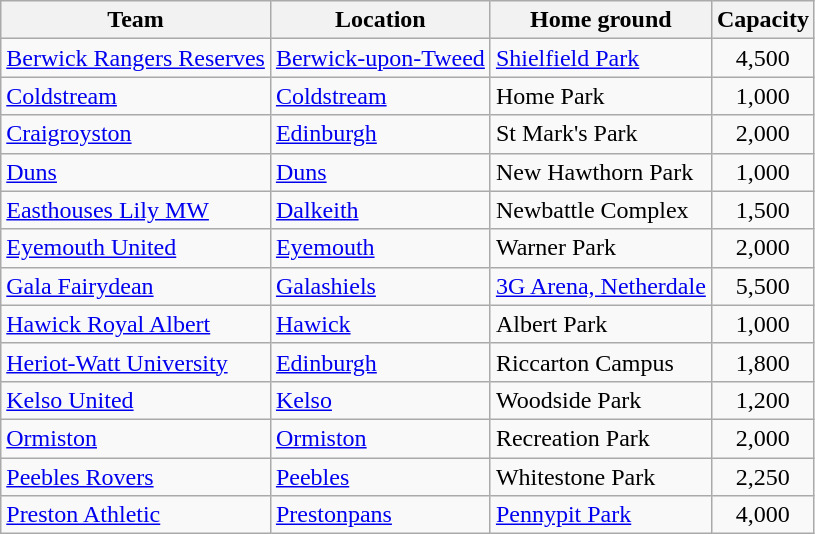<table class="wikitable sortable">
<tr>
<th>Team</th>
<th>Location</th>
<th>Home ground</th>
<th>Capacity</th>
</tr>
<tr>
<td><a href='#'>Berwick Rangers Reserves</a></td>
<td><a href='#'>Berwick-upon-Tweed</a></td>
<td><a href='#'>Shielfield Park</a></td>
<td align=center>4,500</td>
</tr>
<tr>
<td><a href='#'>Coldstream</a></td>
<td><a href='#'>Coldstream</a></td>
<td>Home Park</td>
<td align=center>1,000</td>
</tr>
<tr>
<td><a href='#'>Craigroyston</a></td>
<td><a href='#'>Edinburgh</a></td>
<td>St Mark's Park</td>
<td align=center>2,000</td>
</tr>
<tr>
<td><a href='#'>Duns</a></td>
<td><a href='#'>Duns</a></td>
<td>New Hawthorn Park</td>
<td align=center>1,000</td>
</tr>
<tr>
<td><a href='#'>Easthouses Lily MW</a></td>
<td><a href='#'>Dalkeith</a></td>
<td>Newbattle Complex</td>
<td align=center>1,500</td>
</tr>
<tr>
<td><a href='#'>Eyemouth United</a></td>
<td><a href='#'>Eyemouth</a></td>
<td>Warner Park</td>
<td align=center>2,000</td>
</tr>
<tr>
<td><a href='#'>Gala Fairydean</a></td>
<td><a href='#'>Galashiels</a></td>
<td><a href='#'>3G Arena, Netherdale</a></td>
<td align=center>5,500</td>
</tr>
<tr>
<td><a href='#'>Hawick Royal Albert</a></td>
<td><a href='#'>Hawick</a></td>
<td>Albert Park</td>
<td align=center>1,000</td>
</tr>
<tr>
<td><a href='#'>Heriot-Watt University</a></td>
<td><a href='#'>Edinburgh</a></td>
<td>Riccarton Campus</td>
<td align=center>1,800</td>
</tr>
<tr>
<td><a href='#'>Kelso United</a></td>
<td><a href='#'>Kelso</a></td>
<td>Woodside Park</td>
<td align=center>1,200</td>
</tr>
<tr>
<td><a href='#'>Ormiston</a></td>
<td><a href='#'>Ormiston</a></td>
<td>Recreation Park</td>
<td align=center>2,000</td>
</tr>
<tr>
<td><a href='#'>Peebles Rovers</a></td>
<td><a href='#'>Peebles</a></td>
<td>Whitestone Park</td>
<td align=center>2,250</td>
</tr>
<tr>
<td><a href='#'>Preston Athletic</a></td>
<td><a href='#'>Prestonpans</a></td>
<td><a href='#'>Pennypit Park</a></td>
<td align=center>4,000</td>
</tr>
</table>
